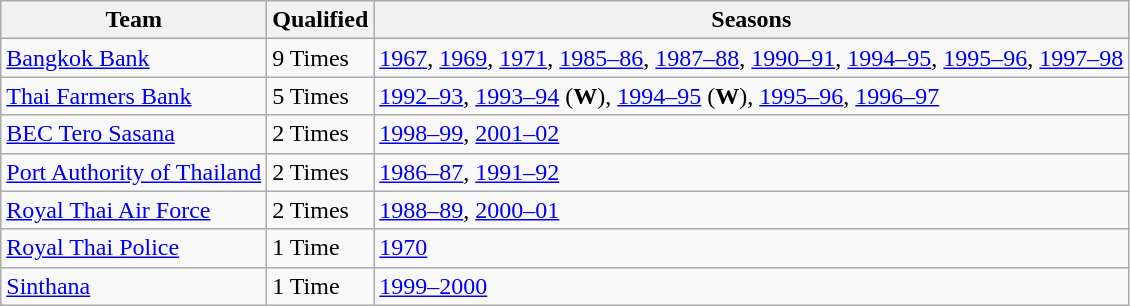<table class="wikitable">
<tr>
<th>Team</th>
<th>Qualified</th>
<th>Seasons</th>
</tr>
<tr>
<td><a href='#'>Bangkok Bank</a></td>
<td>9 Times</td>
<td><a href='#'>1967</a>, <a href='#'>1969</a>, <a href='#'>1971</a>, <a href='#'>1985–86</a>, <a href='#'>1987–88</a>, <a href='#'>1990–91</a>, <a href='#'>1994–95</a>, <a href='#'>1995–96</a>, <a href='#'>1997–98</a></td>
</tr>
<tr>
<td><a href='#'>Thai Farmers Bank</a></td>
<td>5 Times</td>
<td><a href='#'>1992–93</a>, <a href='#'>1993–94</a> (<strong>W</strong>), <a href='#'>1994–95</a> (<strong>W</strong>), <a href='#'>1995–96</a>, <a href='#'>1996–97</a></td>
</tr>
<tr>
<td><a href='#'>BEC Tero Sasana</a></td>
<td>2 Times</td>
<td><a href='#'>1998–99</a>, <a href='#'>2001–02</a></td>
</tr>
<tr>
<td><a href='#'>Port Authority of Thailand</a></td>
<td>2 Times</td>
<td><a href='#'>1986–87</a>, <a href='#'>1991–92</a></td>
</tr>
<tr>
<td><a href='#'>Royal Thai Air Force</a></td>
<td>2 Times</td>
<td><a href='#'>1988–89</a>, <a href='#'>2000–01</a></td>
</tr>
<tr>
<td><a href='#'>Royal Thai Police</a></td>
<td>1 Time</td>
<td><a href='#'>1970</a></td>
</tr>
<tr>
<td><a href='#'>Sinthana</a></td>
<td>1 Time</td>
<td><a href='#'>1999–2000</a></td>
</tr>
</table>
